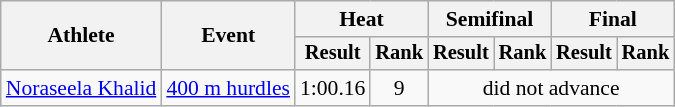<table class="wikitable" style="font-size:90%">
<tr>
<th rowspan="2">Athlete</th>
<th rowspan="2">Event</th>
<th colspan="2">Heat</th>
<th colspan="2">Semifinal</th>
<th colspan="2">Final</th>
</tr>
<tr style="font-size:95%">
<th>Result</th>
<th>Rank</th>
<th>Result</th>
<th>Rank</th>
<th>Result</th>
<th>Rank</th>
</tr>
<tr align=center>
<td align=left><a href='#'>Noraseela Khalid</a></td>
<td align=left><a href='#'>400 m hurdles</a></td>
<td>1:00.16</td>
<td>9</td>
<td colspan=4>did not advance</td>
</tr>
</table>
